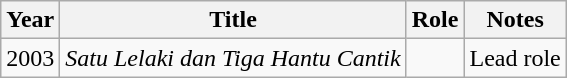<table class="wikitable">
<tr>
<th>Year</th>
<th>Title</th>
<th>Role</th>
<th>Notes</th>
</tr>
<tr>
<td>2003</td>
<td><em>Satu Lelaki dan Tiga Hantu Cantik</em></td>
<td></td>
<td>Lead role</td>
</tr>
</table>
